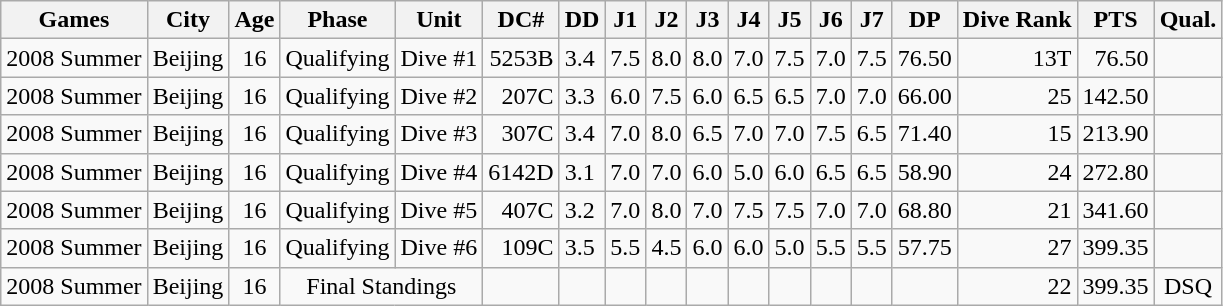<table class="wikitable">
<tr>
<th>Games</th>
<th>City</th>
<th>Age</th>
<th>Phase</th>
<th>Unit</th>
<th>DC#</th>
<th>DD</th>
<th>J1</th>
<th>J2</th>
<th>J3</th>
<th>J4</th>
<th>J5</th>
<th>J6</th>
<th>J7</th>
<th>DP</th>
<th>Dive Rank</th>
<th>PTS</th>
<th>Qual.</th>
</tr>
<tr>
<td>2008 Summer</td>
<td>Beijing</td>
<td align="center">16</td>
<td>Qualifying</td>
<td>Dive #1</td>
<td align="right">5253B</td>
<td>3.4</td>
<td>7.5</td>
<td>8.0</td>
<td>8.0</td>
<td>7.0</td>
<td>7.5</td>
<td>7.0</td>
<td>7.5</td>
<td align="right">76.50</td>
<td align="right">13T</td>
<td align="right">76.50</td>
<td></td>
</tr>
<tr>
<td>2008 Summer</td>
<td>Beijing</td>
<td align="center">16</td>
<td>Qualifying</td>
<td>Dive #2</td>
<td align="right">207C</td>
<td>3.3</td>
<td>6.0</td>
<td>7.5</td>
<td>6.0</td>
<td>6.5</td>
<td>6.5</td>
<td>7.0</td>
<td>7.0</td>
<td align="right">66.00</td>
<td align="right">25</td>
<td align="right">142.50</td>
<td></td>
</tr>
<tr>
<td>2008 Summer</td>
<td>Beijing</td>
<td align="center">16</td>
<td>Qualifying</td>
<td>Dive #3</td>
<td align="right">307C</td>
<td>3.4</td>
<td>7.0</td>
<td>8.0</td>
<td>6.5</td>
<td>7.0</td>
<td>7.0</td>
<td>7.5</td>
<td>6.5</td>
<td align="right">71.40</td>
<td align="right">15</td>
<td align="right">213.90</td>
<td></td>
</tr>
<tr>
<td>2008 Summer</td>
<td>Beijing</td>
<td align="center">16</td>
<td>Qualifying</td>
<td>Dive #4</td>
<td align="right">6142D</td>
<td>3.1</td>
<td>7.0</td>
<td>7.0</td>
<td>6.0</td>
<td>5.0</td>
<td>6.0</td>
<td>6.5</td>
<td>6.5</td>
<td align="right">58.90</td>
<td align="right">24</td>
<td align="right">272.80</td>
<td></td>
</tr>
<tr>
<td>2008 Summer</td>
<td>Beijing</td>
<td align="center">16</td>
<td>Qualifying</td>
<td>Dive #5</td>
<td align="right">407C</td>
<td>3.2</td>
<td>7.0</td>
<td>8.0</td>
<td>7.0</td>
<td>7.5</td>
<td>7.5</td>
<td>7.0</td>
<td>7.0</td>
<td align="right">68.80</td>
<td align="right">21</td>
<td align="right">341.60</td>
<td></td>
</tr>
<tr>
<td>2008 Summer</td>
<td>Beijing</td>
<td align="center">16</td>
<td>Qualifying</td>
<td>Dive #6</td>
<td align="right">109C</td>
<td>3.5</td>
<td>5.5</td>
<td>4.5</td>
<td>6.0</td>
<td>6.0</td>
<td>5.0</td>
<td>5.5</td>
<td>5.5</td>
<td align="right">57.75</td>
<td align="right">27</td>
<td align="right">399.35</td>
<td></td>
</tr>
<tr>
<td>2008 Summer</td>
<td>Beijing</td>
<td align="center">16</td>
<td colspan="2" align="center">Final Standings</td>
<td></td>
<td></td>
<td></td>
<td></td>
<td></td>
<td></td>
<td></td>
<td></td>
<td></td>
<td></td>
<td align="right">22</td>
<td align="right">399.35</td>
<td align="center">DSQ</td>
</tr>
</table>
